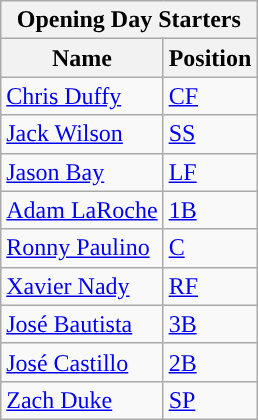<table class="wikitable" style="text-align:left">
<tr>
<th colspan="2"><strong>Opening Day Starters</strong></th>
</tr>
<tr>
<th><strong>Name</strong></th>
<th><strong>Position</strong></th>
</tr>
<tr>
<td><a href='#'>Chris Duffy</a></td>
<td><a href='#'>CF</a></td>
</tr>
<tr>
<td><a href='#'>Jack Wilson</a></td>
<td><a href='#'>SS</a></td>
</tr>
<tr>
<td><a href='#'>Jason Bay</a></td>
<td><a href='#'>LF</a></td>
</tr>
<tr>
<td><a href='#'>Adam LaRoche</a></td>
<td><a href='#'>1B</a></td>
</tr>
<tr>
<td><a href='#'>Ronny Paulino</a></td>
<td><a href='#'>C</a></td>
</tr>
<tr>
<td><a href='#'>Xavier Nady</a></td>
<td><a href='#'>RF</a></td>
</tr>
<tr>
<td><a href='#'>José Bautista</a></td>
<td><a href='#'>3B</a></td>
</tr>
<tr>
<td><a href='#'>José Castillo</a></td>
<td><a href='#'>2B</a></td>
</tr>
<tr>
<td><a href='#'>Zach Duke</a></td>
<td><a href='#'>SP</a></td>
</tr>
</table>
